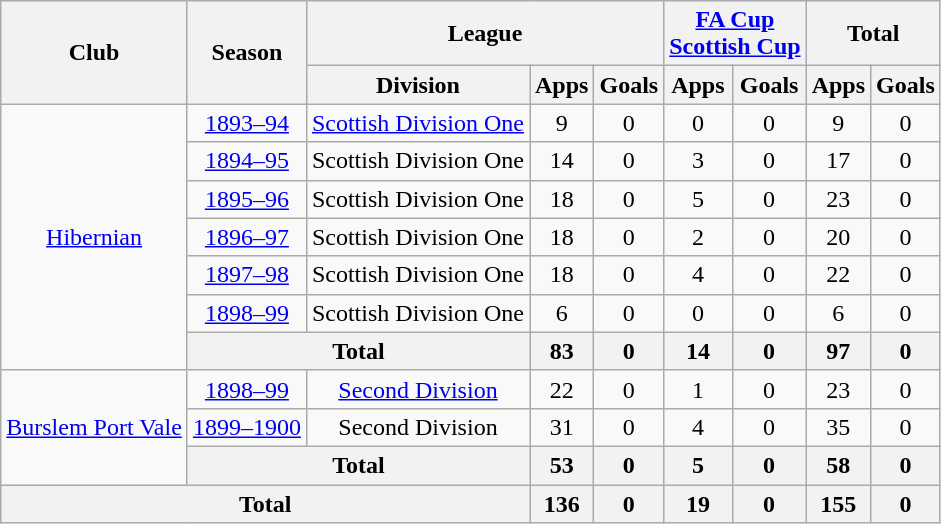<table class="wikitable" style="text-align:center">
<tr>
<th rowspan="2">Club</th>
<th rowspan="2">Season</th>
<th colspan="3">League</th>
<th colspan="2"><a href='#'>FA Cup</a><br><a href='#'>Scottish Cup</a></th>
<th colspan="2">Total</th>
</tr>
<tr>
<th>Division</th>
<th>Apps</th>
<th>Goals</th>
<th>Apps</th>
<th>Goals</th>
<th>Apps</th>
<th>Goals</th>
</tr>
<tr>
<td rowspan="7"><a href='#'>Hibernian</a></td>
<td><a href='#'>1893–94</a></td>
<td><a href='#'>Scottish Division One</a></td>
<td>9</td>
<td>0</td>
<td>0</td>
<td>0</td>
<td>9</td>
<td>0</td>
</tr>
<tr>
<td><a href='#'>1894–95</a></td>
<td>Scottish Division One</td>
<td>14</td>
<td>0</td>
<td>3</td>
<td>0</td>
<td>17</td>
<td>0</td>
</tr>
<tr>
<td><a href='#'>1895–96</a></td>
<td>Scottish Division One</td>
<td>18</td>
<td>0</td>
<td>5</td>
<td>0</td>
<td>23</td>
<td>0</td>
</tr>
<tr>
<td><a href='#'>1896–97</a></td>
<td>Scottish Division One</td>
<td>18</td>
<td>0</td>
<td>2</td>
<td>0</td>
<td>20</td>
<td>0</td>
</tr>
<tr>
<td><a href='#'>1897–98</a></td>
<td>Scottish Division One</td>
<td>18</td>
<td>0</td>
<td>4</td>
<td>0</td>
<td>22</td>
<td>0</td>
</tr>
<tr>
<td><a href='#'>1898–99</a></td>
<td>Scottish Division One</td>
<td>6</td>
<td>0</td>
<td>0</td>
<td>0</td>
<td>6</td>
<td>0</td>
</tr>
<tr>
<th colspan="2">Total</th>
<th>83</th>
<th>0</th>
<th>14</th>
<th>0</th>
<th>97</th>
<th>0</th>
</tr>
<tr>
<td rowspan="3"><a href='#'>Burslem Port Vale</a></td>
<td><a href='#'>1898–99</a></td>
<td><a href='#'>Second Division</a></td>
<td>22</td>
<td>0</td>
<td>1</td>
<td>0</td>
<td>23</td>
<td>0</td>
</tr>
<tr>
<td><a href='#'>1899–1900</a></td>
<td>Second Division</td>
<td>31</td>
<td>0</td>
<td>4</td>
<td>0</td>
<td>35</td>
<td>0</td>
</tr>
<tr>
<th colspan="2">Total</th>
<th>53</th>
<th>0</th>
<th>5</th>
<th>0</th>
<th>58</th>
<th>0</th>
</tr>
<tr>
<th colspan="3">Total</th>
<th>136</th>
<th>0</th>
<th>19</th>
<th>0</th>
<th>155</th>
<th>0</th>
</tr>
</table>
